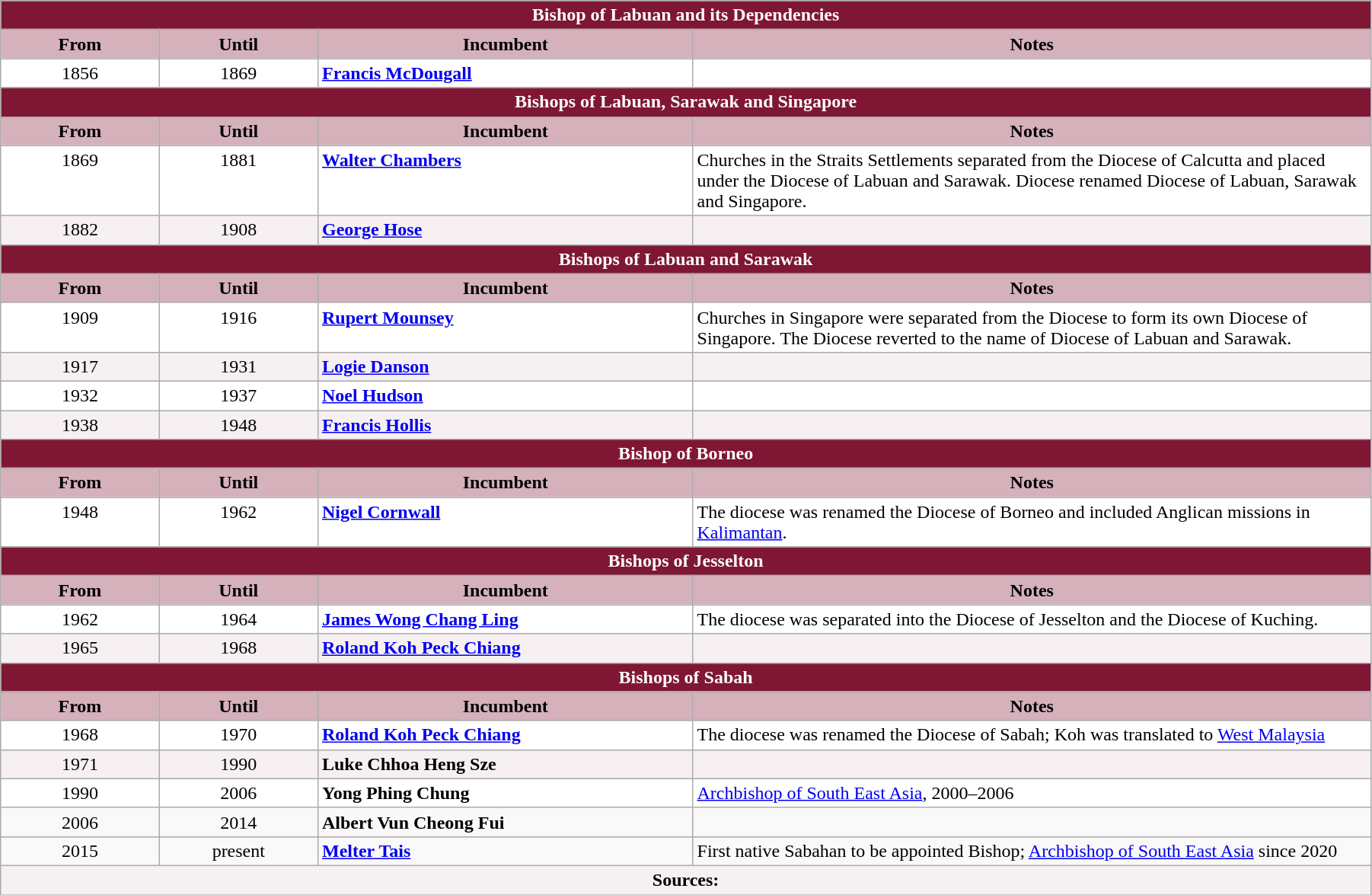<table class="wikitable" style="width: 95%;">
<tr>
<th colspan="4" style="background-color: #7F1734; color: white;">Bishop of Labuan and its Dependencies</th>
</tr>
<tr>
<th style="background-color: #D4B1BB; width: 11%;">From</th>
<th style="background-color: #D4B1BB; width: 11%;">Until</th>
<th style="background-color: #D4B1BB; width: 26%;">Incumbent</th>
<th style="background-color: #D4B1BB; width: 47%;">Notes</th>
</tr>
<tr valign="top" style="background-color: white;">
<td style="text-align: center;">1856</td>
<td style="text-align: center;">1869</td>
<td><strong><a href='#'>Francis McDougall</a></strong></td>
<td></td>
</tr>
<tr>
<th colspan="4" style="background-color: #7F1734; color: white;">Bishops of Labuan, Sarawak and Singapore</th>
</tr>
<tr>
<th style="background-color: #D4B1BB;">From</th>
<th style="background-color: #D4B1BB;">Until</th>
<th style="background-color: #D4B1BB;">Incumbent</th>
<th style="background-color: #D4B1BB;">Notes</th>
</tr>
<tr valign="top" style="background-color: white;">
<td style="text-align: center;">1869</td>
<td style="text-align: center;">1881</td>
<td><strong><a href='#'>Walter Chambers</a></strong></td>
<td>Churches in the Straits Settlements separated from the Diocese of Calcutta and placed under the Diocese of Labuan and Sarawak. Diocese renamed Diocese of Labuan, Sarawak and Singapore.</td>
</tr>
<tr valign="top" style="background-color: #F7F0F2;">
<td style="text-align: center;">1882</td>
<td style="text-align: center;">1908</td>
<td><strong><a href='#'>George Hose</a></strong></td>
<td></td>
</tr>
<tr>
<th colspan="4" style="background-color: #7F1734; color: white;">Bishops of Labuan and Sarawak</th>
</tr>
<tr>
<th style="background-color: #D4B1BB;">From</th>
<th style="background-color: #D4B1BB;">Until</th>
<th style="background-color: #D4B1BB;">Incumbent</th>
<th style="background-color: #D4B1BB;">Notes</th>
</tr>
<tr valign="top" style="background-color: white;">
<td style="text-align: center;">1909</td>
<td style="text-align: center;">1916</td>
<td><strong><a href='#'>Rupert Mounsey</a></strong></td>
<td>Churches in Singapore were separated from the Diocese to form its own Diocese of Singapore. The Diocese reverted to the name of Diocese of Labuan and Sarawak.</td>
</tr>
<tr valign="top" style="background-color: #F7F0F2;">
<td style="text-align: center;">1917</td>
<td style="text-align: center;">1931</td>
<td><strong><a href='#'>Logie Danson</a></strong></td>
<td></td>
</tr>
<tr valign="top" style="background-color: white;">
<td style="text-align: center;">1932</td>
<td style="text-align: center;">1937</td>
<td><strong><a href='#'>Noel Hudson</a></strong></td>
<td></td>
</tr>
<tr valign="top" style="background-color: #F7F0F2;">
<td style="text-align: center;">1938</td>
<td style="text-align: center;">1948</td>
<td><strong><a href='#'>Francis Hollis</a></strong></td>
<td></td>
</tr>
<tr>
<th colspan="4" style="background-color: #7F1734; color: white;">Bishop of Borneo</th>
</tr>
<tr>
<th style="background-color: #D4B1BB;">From</th>
<th style="background-color: #D4B1BB;">Until</th>
<th style="background-color: #D4B1BB;">Incumbent</th>
<th style="background-color: #D4B1BB;">Notes</th>
</tr>
<tr valign="top" style="background-color: white;">
<td style="text-align: center;">1948</td>
<td style="text-align: center;">1962</td>
<td><strong><a href='#'>Nigel Cornwall</a></strong></td>
<td>The diocese was renamed the Diocese of Borneo and included Anglican missions in <a href='#'>Kalimantan</a>.</td>
</tr>
<tr>
<th colspan="4" style="background-color: #7F1734; color: white;">Bishops of Jesselton</th>
</tr>
<tr>
<th style="background-color: #D4B1BB;">From</th>
<th style="background-color: #D4B1BB;">Until</th>
<th style="background-color: #D4B1BB;">Incumbent</th>
<th style="background-color: #D4B1BB;">Notes</th>
</tr>
<tr valign="top" style="background-color: white;">
<td style="text-align: center;">1962</td>
<td style="text-align: center;">1964</td>
<td><strong><a href='#'>James Wong Chang Ling</a></strong></td>
<td>The diocese was separated into the Diocese of Jesselton and the Diocese of Kuching.</td>
</tr>
<tr valign="top" style="background-color: #F7F0F2;">
<td style="text-align: center;">1965</td>
<td style="text-align: center;">1968</td>
<td><strong><a href='#'>Roland Koh Peck Chiang</a></strong></td>
<td></td>
</tr>
<tr>
<th colspan="4" style="background-color: #7F1734; color: white;">Bishops of Sabah</th>
</tr>
<tr>
<th style="background-color: #D4B1BB;">From</th>
<th style="background-color: #D4B1BB;">Until</th>
<th style="background-color: #D4B1BB;">Incumbent</th>
<th style="background-color: #D4B1BB;">Notes</th>
</tr>
<tr valign="top" style="background-color: white;">
<td style="text-align: center;">1968</td>
<td style="text-align: center;">1970</td>
<td><strong><a href='#'>Roland Koh Peck Chiang</a></strong></td>
<td>The diocese was renamed the Diocese of Sabah; Koh was translated to <a href='#'>West Malaysia</a></td>
</tr>
<tr valign="top" style="background-color: #F7F0F2;">
<td style="text-align: center;">1971</td>
<td style="text-align: center;">1990</td>
<td><strong>Luke Chhoa Heng Sze</strong></td>
<td></td>
</tr>
<tr valign="top" style="background-color: white;">
<td style="text-align: center;">1990</td>
<td style="text-align: center;">2006</td>
<td><strong>Yong Phing Chung</strong></td>
<td><a href='#'>Archbishop of South East Asia</a>, 2000–2006</td>
</tr>
<tr valign="top" style="backgrounf-color: white;">
<td style="text-align: center;">2006</td>
<td style="text-align: center;">2014</td>
<td><strong>Albert Vun Cheong Fui</strong></td>
<td></td>
</tr>
<tr valign="top" style="backgrounf-color: white;">
<td style="text-align: center;">2015</td>
<td style="text-align: center;">present</td>
<td><strong><a href='#'>Melter Tais</a></strong></td>
<td>First native Sabahan to be appointed Bishop; <a href='#'>Archbishop of South East Asia</a> since 2020</td>
</tr>
<tr valign="top" style="background-color: #F7F0F2;">
<td colspan="5" style="text-align: center;"><strong>Sources: </strong></td>
</tr>
</table>
